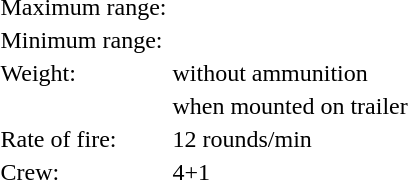<table>
<tr>
<td>Maximum range:</td>
<td></td>
</tr>
<tr>
<td>Minimum range:</td>
<td></td>
</tr>
<tr>
<td>Weight:</td>
<td> without ammunition</td>
</tr>
<tr>
<td></td>
<td> when mounted on trailer</td>
</tr>
<tr>
<td>Rate of fire:</td>
<td>12 rounds/min</td>
</tr>
<tr>
<td>Crew:</td>
<td>4+1</td>
</tr>
</table>
